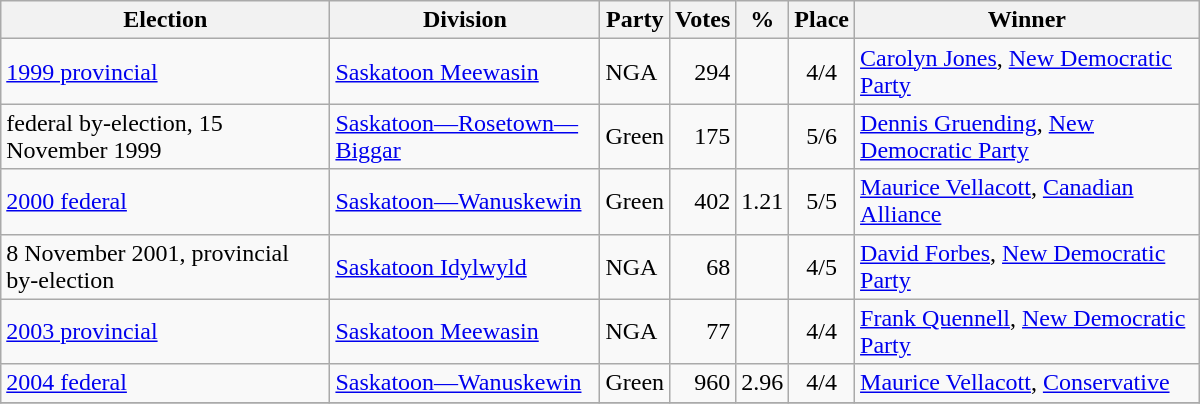<table class="wikitable" width="800">
<tr>
<th align="left">Election</th>
<th align="left">Division</th>
<th align="left">Party</th>
<th align="right">Votes</th>
<th align="right">%</th>
<th align="center">Place</th>
<th align="center">Winner</th>
</tr>
<tr>
<td align="left"><a href='#'>1999 provincial</a></td>
<td align="left"><a href='#'>Saskatoon Meewasin</a></td>
<td align="left">NGA</td>
<td align="right">294</td>
<td align="right"></td>
<td align="center">4/4</td>
<td align="left"><a href='#'>Carolyn Jones</a>, <a href='#'>New Democratic Party</a></td>
</tr>
<tr>
<td align="left">federal by-election, 15 November 1999</td>
<td align="left"><a href='#'>Saskatoon—Rosetown—Biggar</a></td>
<td align="left">Green</td>
<td align="right">175</td>
<td align="right"></td>
<td align="center">5/6</td>
<td align="left"><a href='#'>Dennis Gruending</a>, <a href='#'>New Democratic Party</a></td>
</tr>
<tr>
<td align="left"><a href='#'>2000 federal</a></td>
<td align="left"><a href='#'>Saskatoon—Wanuskewin</a></td>
<td align="left">Green</td>
<td align="right">402</td>
<td align="right">1.21</td>
<td align="center">5/5</td>
<td align="left"><a href='#'>Maurice Vellacott</a>, <a href='#'>Canadian Alliance</a></td>
</tr>
<tr>
<td align="left">8 November 2001, provincial by-election</td>
<td align="left"><a href='#'>Saskatoon Idylwyld</a></td>
<td align="left">NGA</td>
<td align="right">68</td>
<td align="right"></td>
<td align="center">4/5</td>
<td align="left"><a href='#'>David Forbes</a>, <a href='#'>New Democratic Party</a></td>
</tr>
<tr>
<td align="left"><a href='#'>2003 provincial</a></td>
<td align="left"><a href='#'>Saskatoon Meewasin</a></td>
<td align="left">NGA</td>
<td align="right">77</td>
<td align="right"></td>
<td align="center">4/4</td>
<td align="left"><a href='#'>Frank Quennell</a>, <a href='#'>New Democratic Party</a></td>
</tr>
<tr>
<td align="left"><a href='#'>2004 federal</a></td>
<td align="left"><a href='#'>Saskatoon—Wanuskewin</a></td>
<td align="left">Green</td>
<td align="right">960</td>
<td align="right">2.96</td>
<td align="center">4/4</td>
<td align="left"><a href='#'>Maurice Vellacott</a>, <a href='#'>Conservative</a></td>
</tr>
<tr>
</tr>
</table>
